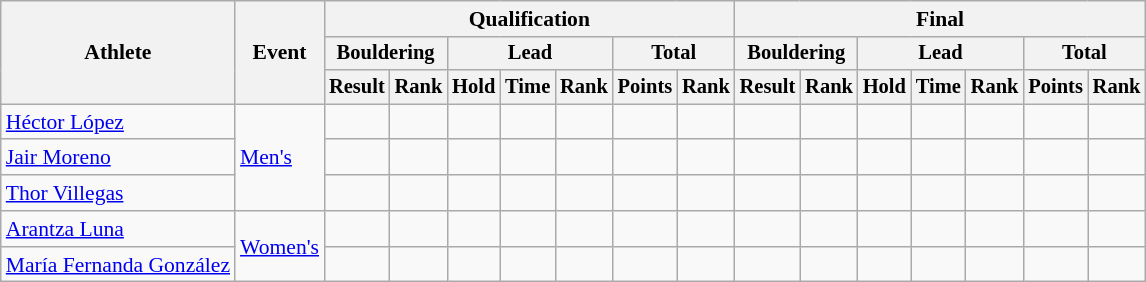<table class=wikitable style=font-size:90%;text-align:center>
<tr>
<th rowspan=3>Athlete</th>
<th rowspan=3>Event</th>
<th colspan=7>Qualification</th>
<th colspan=7>Final</th>
</tr>
<tr style=font-size:95%>
<th colspan=2>Bouldering</th>
<th colspan=3>Lead</th>
<th colspan=2>Total</th>
<th colspan=2>Bouldering</th>
<th colspan=3>Lead</th>
<th colspan=2>Total</th>
</tr>
<tr style=font-size:95%>
<th>Result</th>
<th>Rank</th>
<th>Hold</th>
<th>Time</th>
<th>Rank</th>
<th>Points</th>
<th>Rank</th>
<th>Result</th>
<th>Rank</th>
<th>Hold</th>
<th>Time</th>
<th>Rank</th>
<th>Points</th>
<th>Rank</th>
</tr>
<tr>
<td align=left><a href='#'>Héctor López</a></td>
<td align=left rowspan=3><a href='#'>Men's</a></td>
<td></td>
<td></td>
<td></td>
<td></td>
<td></td>
<td></td>
<td></td>
<td></td>
<td></td>
<td></td>
<td></td>
<td></td>
<td></td>
<td></td>
</tr>
<tr>
<td align=left><a href='#'>Jair Moreno</a></td>
<td></td>
<td></td>
<td></td>
<td></td>
<td></td>
<td></td>
<td></td>
<td></td>
<td></td>
<td></td>
<td></td>
<td></td>
<td></td>
<td></td>
</tr>
<tr>
<td align=left><a href='#'>Thor Villegas</a></td>
<td></td>
<td></td>
<td></td>
<td></td>
<td></td>
<td></td>
<td></td>
<td></td>
<td></td>
<td></td>
<td></td>
<td></td>
<td></td>
<td></td>
</tr>
<tr>
<td align=left><a href='#'>Arantza Luna</a></td>
<td align=left rowspan=2><a href='#'>Women's</a></td>
<td></td>
<td></td>
<td></td>
<td></td>
<td></td>
<td></td>
<td></td>
<td></td>
<td></td>
<td></td>
<td></td>
<td></td>
<td></td>
<td></td>
</tr>
<tr>
<td align=left><a href='#'>María Fernanda González</a></td>
<td></td>
<td></td>
<td></td>
<td></td>
<td></td>
<td></td>
<td></td>
<td></td>
<td></td>
<td></td>
<td></td>
<td></td>
<td></td>
</tr>
</table>
